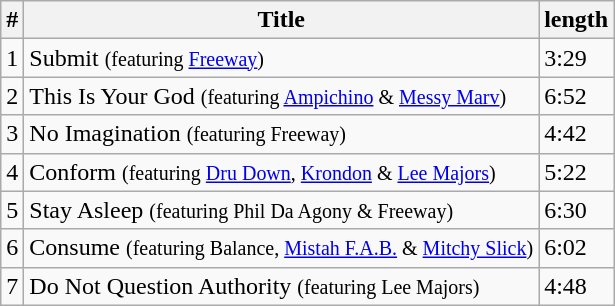<table class="wikitable">
<tr>
<th>#</th>
<th>Title</th>
<th>length</th>
</tr>
<tr>
<td>1</td>
<td>Submit <small>(featuring <a href='#'>Freeway</a>)</small></td>
<td>3:29</td>
</tr>
<tr>
<td>2</td>
<td>This Is Your God <small>(featuring <a href='#'>Ampichino</a> & <a href='#'>Messy Marv</a>)</small></td>
<td>6:52</td>
</tr>
<tr>
<td>3</td>
<td>No Imagination <small>(featuring Freeway)</small></td>
<td>4:42</td>
</tr>
<tr>
<td>4</td>
<td>Conform <small>(featuring <a href='#'>Dru Down</a>, <a href='#'>Krondon</a> & <a href='#'>Lee Majors</a>)</small></td>
<td>5:22</td>
</tr>
<tr>
<td>5</td>
<td>Stay Asleep <small>(featuring Phil Da Agony & Freeway)</small></td>
<td>6:30</td>
</tr>
<tr>
<td>6</td>
<td>Consume <small>(featuring Balance, <a href='#'>Mistah F.A.B.</a> & <a href='#'>Mitchy Slick</a>)</small></td>
<td>6:02</td>
</tr>
<tr>
<td>7</td>
<td>Do Not Question Authority <small>(featuring Lee Majors)</small></td>
<td>4:48</td>
</tr>
</table>
